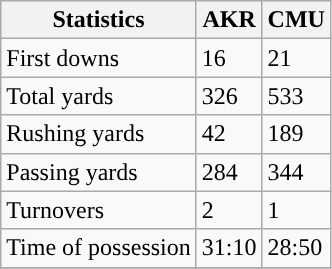<table class="wikitable">
<tr>
<th>Statistics</th>
<th>AKR</th>
<th>CMU</th>
</tr>
<tr>
<td>First downs</td>
<td>16</td>
<td>21</td>
</tr>
<tr>
<td>Total yards</td>
<td>326</td>
<td>533</td>
</tr>
<tr>
<td>Rushing yards</td>
<td>42</td>
<td>189</td>
</tr>
<tr>
<td>Passing yards</td>
<td>284</td>
<td>344</td>
</tr>
<tr>
<td>Turnovers</td>
<td>2</td>
<td>1</td>
</tr>
<tr>
<td>Time of possession</td>
<td>31:10</td>
<td>28:50</td>
</tr>
<tr>
</tr>
</table>
